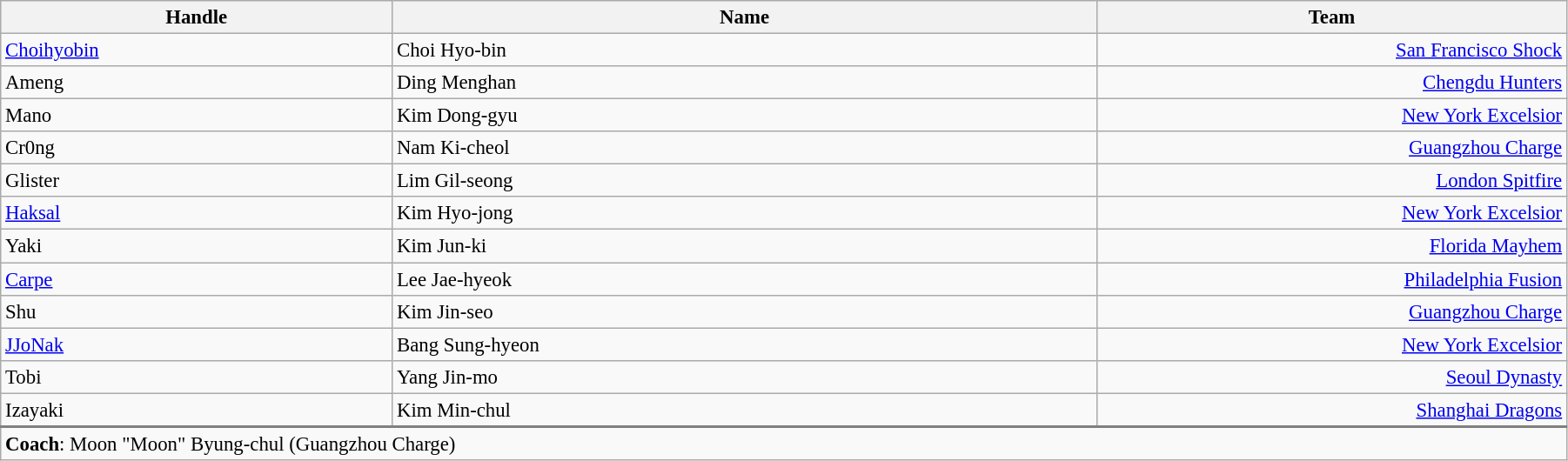<table class="wikitable" style="width:95%; font-size:95%">
<tr>
<th style="width:25%;" scope="col">Handle</th>
<th style="width:45%;" scope="col">Name</th>
<th style="width:30%;" scope="col">Team</th>
</tr>
<tr>
<td><a href='#'>Choihyobin</a></td>
<td>Choi Hyo-bin</td>
<td align= right><a href='#'>San Francisco Shock</a></td>
</tr>
<tr>
<td>Ameng</td>
<td>Ding Menghan</td>
<td align= right><a href='#'>Chengdu Hunters</a></td>
</tr>
<tr>
<td>Mano</td>
<td>Kim Dong-gyu</td>
<td align= right><a href='#'>New York Excelsior</a></td>
</tr>
<tr>
<td>Cr0ng</td>
<td>Nam Ki-cheol</td>
<td align= right><a href='#'>Guangzhou Charge</a></td>
</tr>
<tr>
<td>Glister</td>
<td>Lim Gil-seong</td>
<td align= right><a href='#'>London Spitfire</a></td>
</tr>
<tr>
<td><a href='#'>Haksal</a></td>
<td>Kim Hyo-jong</td>
<td align= right><a href='#'>New York Excelsior</a></td>
</tr>
<tr>
<td>Yaki</td>
<td>Kim Jun-ki</td>
<td align= right><a href='#'>Florida Mayhem</a></td>
</tr>
<tr>
<td><a href='#'>Carpe</a></td>
<td>Lee Jae-hyeok</td>
<td align= right><a href='#'>Philadelphia Fusion</a></td>
</tr>
<tr>
<td>Shu</td>
<td>Kim Jin-seo</td>
<td align= right><a href='#'>Guangzhou Charge</a></td>
</tr>
<tr>
<td><a href='#'>JJoNak</a></td>
<td>Bang Sung-hyeon</td>
<td align= right><a href='#'>New York Excelsior</a></td>
</tr>
<tr>
<td>Tobi</td>
<td>Yang Jin-mo</td>
<td align= right><a href='#'>Seoul Dynasty</a></td>
</tr>
<tr>
<td>Izayaki</td>
<td>Kim Min-chul</td>
<td align= right><a href='#'>Shanghai Dragons</a></td>
</tr>
<tr>
<td colspan="3" style="border-top:2px solid grey;"><strong>Coach</strong>: Moon "Moon" Byung-chul (Guangzhou Charge)</td>
</tr>
</table>
